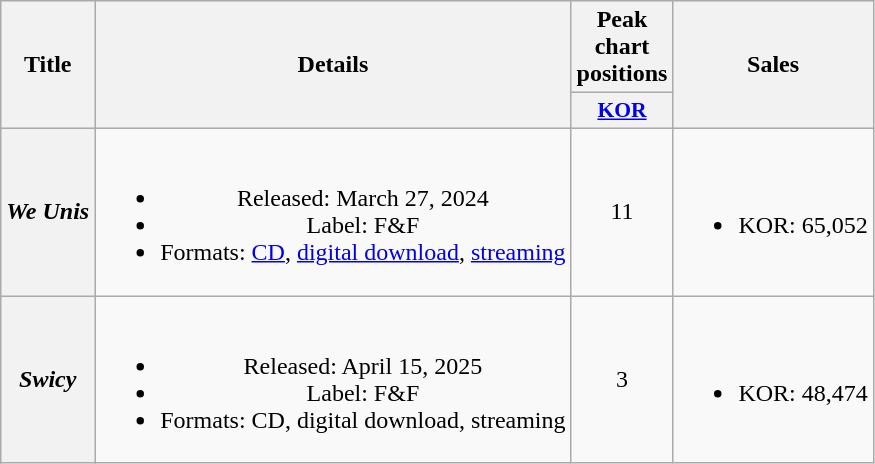<table class="wikitable plainrowheaders" style="text-align:center">
<tr>
<th scope="col" rowspan="2">Title</th>
<th scope="col" rowspan="2">Details</th>
<th scope="col">Peak chart positions</th>
<th scope="col" rowspan="2">Sales</th>
</tr>
<tr>
<th scope="col" style="font-size:90%; width:2.5em"><a href='#'>KOR</a><br></th>
</tr>
<tr>
<th scope="row"><em>We Unis</em></th>
<td><br><ul><li>Released: March 27, 2024</li><li>Label: F&F</li><li>Formats: <a href='#'>CD</a>, <a href='#'>digital download</a>, <a href='#'>streaming</a></li></ul></td>
<td>11</td>
<td><br><ul><li>KOR: 65,052</li></ul></td>
</tr>
<tr>
<th scope="row"><em>Swicy</em></th>
<td><br><ul><li>Released: April 15, 2025</li><li>Label: F&F</li><li>Formats: CD, digital download, streaming</li></ul></td>
<td>3</td>
<td><br><ul><li>KOR: 48,474</li></ul></td>
</tr>
</table>
